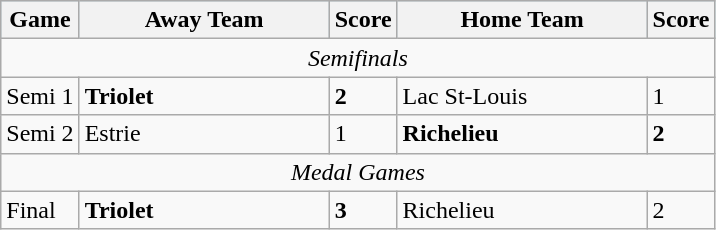<table class="wikitable">
<tr style="background:lightblue;">
<th>Game</th>
<th width=35%>Away Team</th>
<th>Score</th>
<th width=35%>Home Team</th>
<th>Score</th>
</tr>
<tr style="text-align:center;">
<td colspan="5"><em>Semifinals</em></td>
</tr>
<tr>
<td>Semi 1</td>
<td><strong>Triolet</strong></td>
<td><strong>2</strong></td>
<td>Lac St-Louis</td>
<td>1</td>
</tr>
<tr>
<td>Semi 2</td>
<td>Estrie</td>
<td>1</td>
<td><strong>Richelieu</strong></td>
<td><strong>2</strong></td>
</tr>
<tr style="text-align:center;">
<td colspan="5"><em>Medal Games</em></td>
</tr>
<tr>
<td>Final</td>
<td><strong>Triolet</strong></td>
<td><strong>3</strong></td>
<td>Richelieu</td>
<td>2</td>
</tr>
</table>
